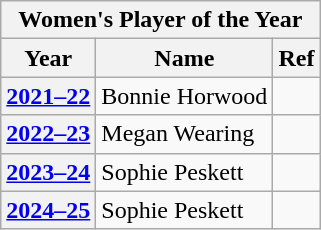<table class="plainrowheaders wikitable">
<tr>
<th colspan="3">Women's Player of the Year</th>
</tr>
<tr>
<th>Year</th>
<th>Name</th>
<th>Ref</th>
</tr>
<tr>
<th scope="row"><a href='#'>2021–22</a></th>
<td> Bonnie Horwood</td>
<td></td>
</tr>
<tr>
<th scope="row"><a href='#'>2022–23</a></th>
<td> Megan Wearing</td>
<td></td>
</tr>
<tr>
<th scope="row"><a href='#'>2023–24</a></th>
<td> Sophie Peskett</td>
<td></td>
</tr>
<tr>
<th scope="row"><a href='#'>2024–25</a></th>
<td> Sophie Peskett</td>
<td></td>
</tr>
</table>
